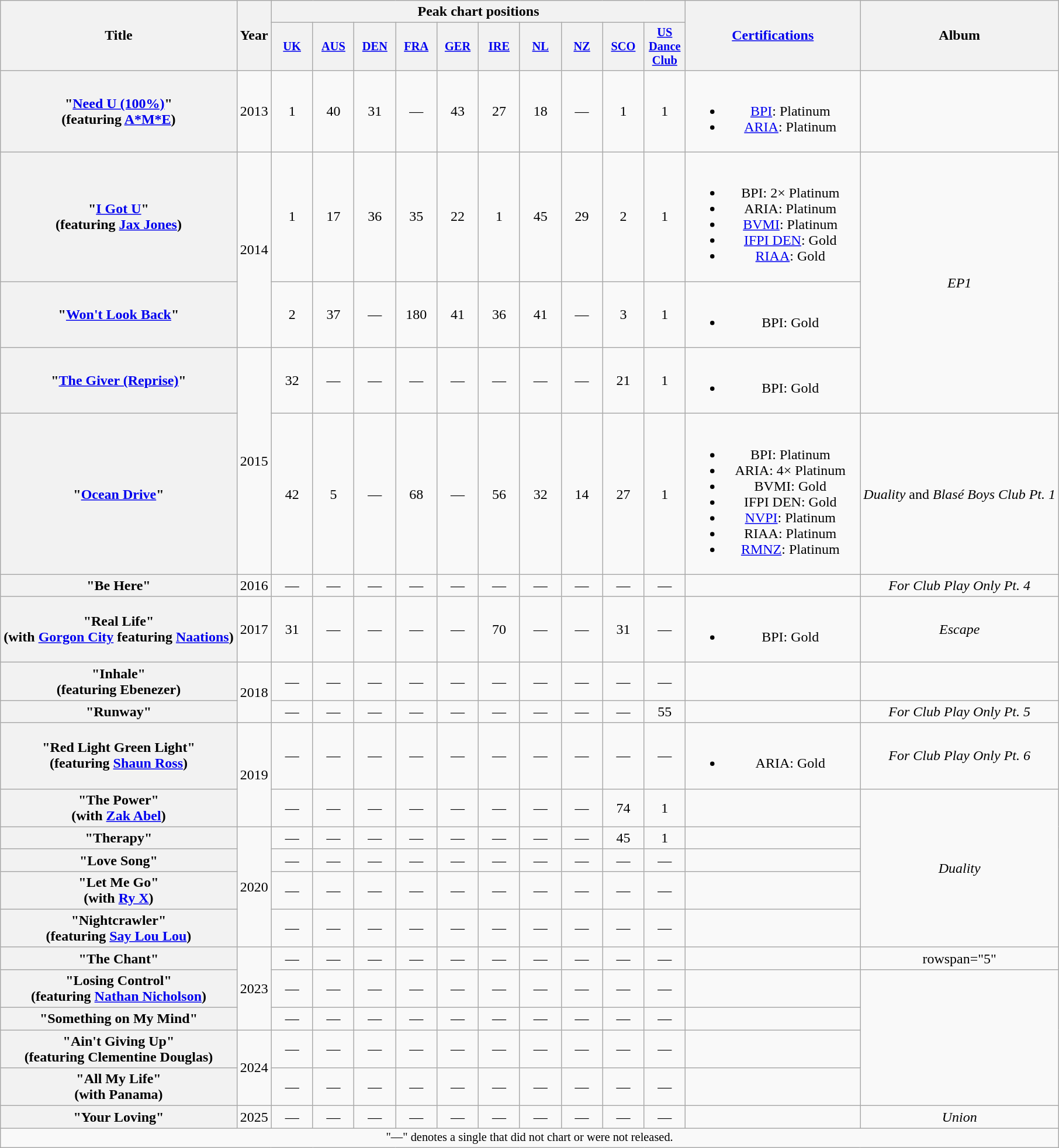<table class="wikitable plainrowheaders" style="text-align:center;">
<tr>
<th scope="col" rowspan="2">Title</th>
<th scope="col" rowspan="2" style="width:1em;">Year</th>
<th scope="col" colspan="10">Peak chart positions</th>
<th scope="col" rowspan="2" style="width:12em;"><a href='#'>Certifications</a></th>
<th scope="col" rowspan="2">Album</th>
</tr>
<tr>
<th scope="col" style="width:3em;font-size:85%;"><a href='#'>UK</a><br></th>
<th scope="col" style="width:3em;font-size:85%;"><a href='#'>AUS</a><br></th>
<th scope="col" style="width:3em;font-size:85%;"><a href='#'>DEN</a><br></th>
<th scope="col" style="width:3em;font-size:85%;"><a href='#'>FRA</a><br></th>
<th scope="col" style="width:3em;font-size:85%;"><a href='#'>GER</a><br></th>
<th scope="col" style="width:3em;font-size:85%;"><a href='#'>IRE</a><br></th>
<th scope="col" style="width:3em;font-size:85%;"><a href='#'>NL</a><br></th>
<th scope="col" style="width:3em;font-size:85%;"><a href='#'>NZ</a><br></th>
<th scope="col" style="width:3em;font-size:85%;"><a href='#'>SCO</a><br></th>
<th scope="col" style="width:3em;font-size:85%;"><a href='#'>US<br>Dance<br>Club</a><br></th>
</tr>
<tr>
<th scope="row">"<a href='#'>Need U (100%)</a>"<br><span>(featuring <a href='#'>A*M*E</a>)</span></th>
<td>2013</td>
<td>1</td>
<td>40</td>
<td>31</td>
<td>—</td>
<td>43</td>
<td>27</td>
<td>18</td>
<td>—</td>
<td>1</td>
<td>1</td>
<td><br><ul><li><a href='#'>BPI</a>: Platinum</li><li><a href='#'>ARIA</a>: Platinum</li></ul></td>
<td></td>
</tr>
<tr>
<th scope="row">"<a href='#'>I Got U</a>"<br><span>(featuring <a href='#'>Jax Jones</a>)</span></th>
<td rowspan="2">2014</td>
<td>1</td>
<td>17</td>
<td>36</td>
<td>35</td>
<td>22</td>
<td>1</td>
<td>45</td>
<td>29</td>
<td>2</td>
<td>1</td>
<td><br><ul><li>BPI: 2× Platinum</li><li>ARIA: Platinum</li><li><a href='#'>BVMI</a>: Platinum</li><li><a href='#'>IFPI DEN</a>: Gold</li><li><a href='#'>RIAA</a>: Gold</li></ul></td>
<td rowspan="3"><em>EP1</em></td>
</tr>
<tr>
<th scope="row">"<a href='#'>Won't Look Back</a>"</th>
<td>2</td>
<td>37</td>
<td>—</td>
<td>180</td>
<td>41</td>
<td>36</td>
<td>41</td>
<td>—</td>
<td>3</td>
<td>1</td>
<td><br><ul><li>BPI: Gold</li></ul></td>
</tr>
<tr>
<th scope="row">"<a href='#'>The Giver (Reprise)</a>"</th>
<td rowspan="2">2015</td>
<td>32</td>
<td>—</td>
<td>—</td>
<td>—</td>
<td>—</td>
<td>—</td>
<td>—</td>
<td>—</td>
<td>21</td>
<td>1</td>
<td><br><ul><li>BPI: Gold</li></ul></td>
</tr>
<tr>
<th scope="row">"<a href='#'>Ocean Drive</a>"</th>
<td>42</td>
<td>5</td>
<td>—</td>
<td>68</td>
<td>—</td>
<td>56</td>
<td>32</td>
<td>14</td>
<td>27</td>
<td>1</td>
<td><br><ul><li>BPI: Platinum</li><li>ARIA: 4× Platinum</li><li>BVMI: Gold</li><li>IFPI DEN: Gold</li><li><a href='#'>NVPI</a>: Platinum</li><li>RIAA: Platinum</li><li><a href='#'>RMNZ</a>: Platinum</li></ul></td>
<td><em>Duality</em> and <em>Blasé Boys Club Pt. 1</em></td>
</tr>
<tr>
<th scope="row">"Be Here"</th>
<td>2016</td>
<td>—</td>
<td>—</td>
<td>—</td>
<td>—</td>
<td>—</td>
<td>—</td>
<td>—</td>
<td>—</td>
<td>—</td>
<td>—</td>
<td></td>
<td><em>For Club Play Only Pt. 4</em></td>
</tr>
<tr>
<th scope="row">"Real Life"<br><span>(with <a href='#'>Gorgon City</a> featuring <a href='#'>Naations</a>)</span></th>
<td>2017</td>
<td>31</td>
<td>—</td>
<td>—</td>
<td>—</td>
<td>—</td>
<td>70</td>
<td>—</td>
<td>—</td>
<td>31</td>
<td>—</td>
<td><br><ul><li>BPI: Gold</li></ul></td>
<td><em>Escape</em></td>
</tr>
<tr>
<th scope="row">"Inhale"<br><span>(featuring Ebenezer)</span></th>
<td rowspan="2">2018</td>
<td>—</td>
<td>—</td>
<td>—</td>
<td>—</td>
<td>—</td>
<td>—</td>
<td>—</td>
<td>—</td>
<td>—</td>
<td>—</td>
<td></td>
<td></td>
</tr>
<tr>
<th scope="row">"Runway"</th>
<td>—</td>
<td>—</td>
<td>—</td>
<td>—</td>
<td>—</td>
<td>—</td>
<td>—</td>
<td>—</td>
<td>—</td>
<td>55</td>
<td></td>
<td><em>For Club Play Only Pt. 5</em></td>
</tr>
<tr>
<th scope="row">"Red Light Green Light"<br><span>(featuring <a href='#'>Shaun Ross</a>)</span></th>
<td rowspan="2">2019</td>
<td>—</td>
<td>—</td>
<td>—</td>
<td>—</td>
<td>—</td>
<td>—</td>
<td>—</td>
<td>—</td>
<td>—</td>
<td>—</td>
<td><br><ul><li>ARIA: Gold</li></ul></td>
<td><em>For Club Play Only Pt. 6</em></td>
</tr>
<tr>
<th scope="row">"The Power"<br><span>(with <a href='#'>Zak Abel</a>)</span></th>
<td>—</td>
<td>—</td>
<td>—</td>
<td>—</td>
<td>—</td>
<td>—</td>
<td>—</td>
<td>—</td>
<td>74</td>
<td>1</td>
<td></td>
<td rowspan="5"><em>Duality</em></td>
</tr>
<tr>
<th scope="row">"Therapy"</th>
<td rowspan="4">2020</td>
<td>—</td>
<td>—</td>
<td>—</td>
<td>—</td>
<td>—</td>
<td>—</td>
<td>—</td>
<td>—</td>
<td>45</td>
<td>1</td>
<td></td>
</tr>
<tr>
<th scope="row">"Love Song"</th>
<td>—</td>
<td>—</td>
<td>—</td>
<td>—</td>
<td>—</td>
<td>—</td>
<td>—</td>
<td>—</td>
<td>—</td>
<td>—</td>
<td></td>
</tr>
<tr>
<th scope="row">"Let Me Go"<br><span>(with <a href='#'>Ry X</a>)</span></th>
<td>—</td>
<td>—</td>
<td>—</td>
<td>—</td>
<td>—</td>
<td>—</td>
<td>—</td>
<td>—</td>
<td>—</td>
<td>—</td>
<td></td>
</tr>
<tr>
<th scope="row">"Nightcrawler"<br><span>(featuring <a href='#'>Say Lou Lou</a>)</span></th>
<td>—</td>
<td>—</td>
<td>—</td>
<td>—</td>
<td>—</td>
<td>—</td>
<td>—</td>
<td>—</td>
<td>—</td>
<td>—</td>
<td></td>
</tr>
<tr>
<th scope="row">"The Chant"</th>
<td rowspan="3">2023</td>
<td>—</td>
<td>—</td>
<td>—</td>
<td>—</td>
<td>—</td>
<td>—</td>
<td>—</td>
<td>—</td>
<td>—</td>
<td>—</td>
<td></td>
<td>rowspan="5" </td>
</tr>
<tr>
<th scope="row">"Losing Control"<br><span>(featuring <a href='#'>Nathan Nicholson</a>)</span></th>
<td>—</td>
<td>—</td>
<td>—</td>
<td>—</td>
<td>—</td>
<td>—</td>
<td>—</td>
<td>—</td>
<td>—</td>
<td>—</td>
<td></td>
</tr>
<tr>
<th scope="row">"Something on My Mind"<br></th>
<td>—</td>
<td>—</td>
<td>—</td>
<td>—</td>
<td>—</td>
<td>—</td>
<td>—</td>
<td>—</td>
<td>—</td>
<td>—</td>
<td></td>
</tr>
<tr>
<th scope="row">"Ain't Giving Up"<br><span>(featuring Clementine Douglas)</span></th>
<td rowspan="2">2024</td>
<td>—</td>
<td>—</td>
<td>—</td>
<td>—</td>
<td>—</td>
<td>—</td>
<td>—</td>
<td>—</td>
<td>—</td>
<td>—</td>
<td></td>
</tr>
<tr>
<th scope="row">"All My Life"<br><span>(with Panama)</span></th>
<td>—</td>
<td>—</td>
<td>—</td>
<td>—</td>
<td>—</td>
<td>—</td>
<td>—</td>
<td>—</td>
<td>—</td>
<td>—</td>
<td></td>
</tr>
<tr>
<th scope="row">"Your Loving"</th>
<td rowspan="1">2025</td>
<td>—</td>
<td>—</td>
<td>—</td>
<td>—</td>
<td>—</td>
<td>—</td>
<td>—</td>
<td>—</td>
<td>—</td>
<td>—</td>
<td></td>
<td><em>Union</em></td>
</tr>
<tr>
<td colspan="14" style="font-size:85%">"—" denotes a single that did not chart or were not released.</td>
</tr>
</table>
